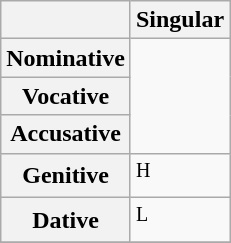<table class="wikitable">
<tr>
<th></th>
<th>Singular</th>
</tr>
<tr>
<th>Nominative</th>
<td rowspan=3></td>
</tr>
<tr>
<th>Vocative</th>
</tr>
<tr>
<th>Accusative</th>
</tr>
<tr>
<th>Genitive</th>
<td><sup>H</sup></td>
</tr>
<tr>
<th>Dative</th>
<td><sup>L</sup></td>
</tr>
<tr>
</tr>
</table>
